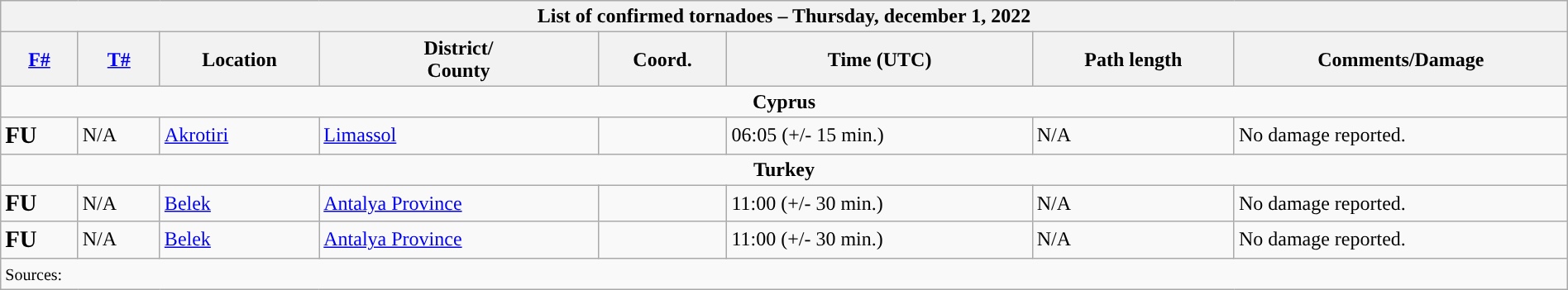<table class="wikitable collapsible" width="100%">
<tr>
<th colspan="8">List of confirmed tornadoes – Thursday, december 1, 2022</th>
</tr>
<tr>
<th><a href='#'>F#</a></th>
<th><a href='#'>T#</a></th>
<th>Location</th>
<th>District/<br>County</th>
<th>Coord.</th>
<th>Time (UTC)</th>
<th>Path length</th>
<th>Comments/Damage</th>
</tr>
<tr>
<td colspan="8" align=center><strong>Cyprus</strong></td>
</tr>
<tr>
<td><big><strong>FU</strong></big></td>
<td>N/A</td>
<td><a href='#'>Akrotiri</a></td>
<td><a href='#'>Limassol</a></td>
<td></td>
<td>06:05 (+/- 15 min.)</td>
<td>N/A</td>
<td>No damage reported.</td>
</tr>
<tr>
<td colspan="8" align=center><strong>Turkey</strong></td>
</tr>
<tr>
<td><big><strong>FU</strong></big></td>
<td>N/A</td>
<td><a href='#'>Belek</a></td>
<td><a href='#'>Antalya Province</a></td>
<td></td>
<td>11:00 (+/- 30 min.)</td>
<td>N/A</td>
<td>No damage reported.</td>
</tr>
<tr>
<td><big><strong>FU</strong></big></td>
<td>N/A</td>
<td><a href='#'>Belek</a></td>
<td><a href='#'>Antalya Province</a></td>
<td></td>
<td>11:00 (+/- 30 min.)</td>
<td>N/A</td>
<td>No damage reported.</td>
</tr>
<tr>
<td colspan="8"><small>Sources:  </small></td>
</tr>
</table>
